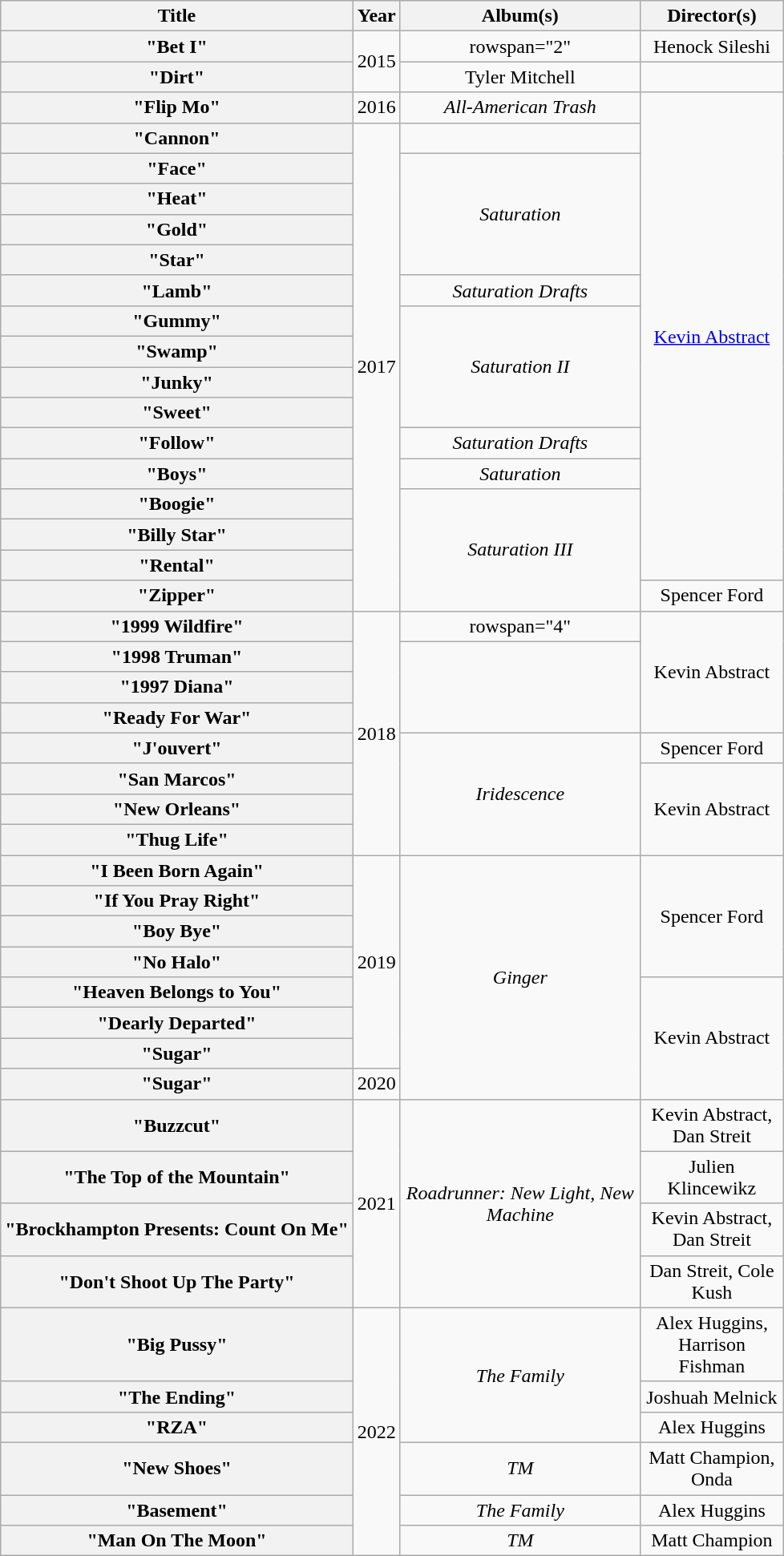<table class="wikitable plainrowheaders" style="text-align:center">
<tr>
<th scope="col">Title</th>
<th scope="col" style="width:2em;">Year</th>
<th scope="col" style="width:12em;">Album(s)</th>
<th scope="col" style="width:7em;">Director(s)</th>
</tr>
<tr>
<th scope="row">"Bet I"</th>
<td rowspan="2">2015</td>
<td>rowspan="2" </td>
<td>Henock Sileshi</td>
</tr>
<tr>
<th scope="row">"Dirt"</th>
<td>Tyler Mitchell</td>
</tr>
<tr>
<th scope="row">"Flip Mo"<br></th>
<td>2016</td>
<td><em>All-American Trash</em></td>
<td rowspan="16"><a href='#'>Kevin Abstract</a></td>
</tr>
<tr>
<th scope="row">"Cannon"</th>
<td rowspan="16">2017</td>
<td></td>
</tr>
<tr>
<th scope="row">"Face"</th>
<td rowspan="4"><em>Saturation</em></td>
</tr>
<tr>
<th scope="row">"Heat"</th>
</tr>
<tr>
<th scope="row">"Gold"</th>
</tr>
<tr>
<th scope="row">"Star"</th>
</tr>
<tr>
<th scope="row">"Lamb"</th>
<td><em>Saturation Drafts</em></td>
</tr>
<tr>
<th scope="row">"Gummy"</th>
<td rowspan="4"><em>Saturation II</em></td>
</tr>
<tr>
<th scope="row">"Swamp"</th>
</tr>
<tr>
<th scope="row">"Junky"</th>
</tr>
<tr>
<th scope="row">"Sweet"</th>
</tr>
<tr>
<th scope="row">"Follow"</th>
<td><em>Saturation Drafts</em></td>
</tr>
<tr>
<th scope="row">"Boys"</th>
<td><em>Saturation</em></td>
</tr>
<tr>
<th scope="row">"Boogie"</th>
<td rowspan="4"><em>Saturation III</em></td>
</tr>
<tr>
<th scope="row">"Billy Star"</th>
</tr>
<tr>
<th scope="row">"Rental"</th>
</tr>
<tr>
<th scope="row">"Zipper"</th>
<td>Spencer Ford</td>
</tr>
<tr>
<th scope="row">"1999 Wildfire"</th>
<td rowspan="8">2018</td>
<td>rowspan="4" </td>
<td rowspan="4">Kevin Abstract</td>
</tr>
<tr>
<th scope="row">"1998 Truman"</th>
</tr>
<tr>
<th scope="row">"1997 Diana"</th>
</tr>
<tr>
<th scope="row">"Ready For War"</th>
</tr>
<tr>
<th scope="row">"J'ouvert"</th>
<td rowspan="4"><em>Iridescence</em></td>
<td>Spencer Ford</td>
</tr>
<tr>
<th scope="row">"San Marcos"</th>
<td rowspan="3">Kevin Abstract</td>
</tr>
<tr>
<th scope="row">"New Orleans"</th>
</tr>
<tr>
<th scope="row">"Thug Life"</th>
</tr>
<tr>
<th scope="row">"I Been Born Again"</th>
<td rowspan="7">2019</td>
<td rowspan="8"><em>Ginger</em></td>
<td rowspan="4">Spencer Ford</td>
</tr>
<tr>
<th scope="row">"If You Pray Right"</th>
</tr>
<tr>
<th scope="row">"Boy Bye"</th>
</tr>
<tr>
<th scope="row">"No Halo"</th>
</tr>
<tr>
<th scope="row">"Heaven Belongs to You"</th>
<td rowspan="4">Kevin Abstract</td>
</tr>
<tr>
<th scope="row">"Dearly Departed"</th>
</tr>
<tr>
<th scope="row">"Sugar"</th>
</tr>
<tr>
<th scope="row">"Sugar"</th>
<td>2020</td>
</tr>
<tr>
<th scope="row">"Buzzcut"<br></th>
<td rowspan="4">2021</td>
<td rowspan="4"><em>Roadrunner: New Light, New Machine</em></td>
<td>Kevin Abstract, Dan Streit</td>
</tr>
<tr>
<th scope="row">"The Top of the Mountain"</th>
<td>Julien Klincewikz</td>
</tr>
<tr>
<th scope="row">"Brockhampton Presents: Count On Me"</th>
<td>Kevin Abstract, Dan Streit</td>
</tr>
<tr>
<th scope="row">"Don't Shoot Up The Party"</th>
<td>Dan Streit, Cole Kush</td>
</tr>
<tr>
<th scope="row">"Big Pussy"</th>
<td rowspan="6">2022</td>
<td rowspan="3"><em>The Family</em></td>
<td>Alex Huggins, Harrison Fishman</td>
</tr>
<tr>
<th scope="row">"The Ending"</th>
<td>Joshuah Melnick</td>
</tr>
<tr>
<th scope="row">"RZA"</th>
<td>Alex Huggins</td>
</tr>
<tr>
<th scope="row">"New Shoes"</th>
<td><em>TM</em></td>
<td>Matt Champion, Onda</td>
</tr>
<tr>
<th scope="row">"Basement"</th>
<td><em>The Family</em></td>
<td>Alex Huggins</td>
</tr>
<tr>
<th scope="row">"Man On The Moon"</th>
<td><em>TM</em></td>
<td>Matt Champion</td>
</tr>
</table>
